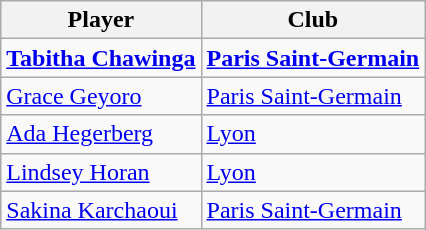<table class="wikitable">
<tr>
<th>Player</th>
<th>Club</th>
</tr>
<tr>
<td> <strong><a href='#'>Tabitha Chawinga</a></strong></td>
<td><strong><a href='#'>Paris Saint-Germain</a></strong></td>
</tr>
<tr>
<td> <a href='#'>Grace Geyoro</a></td>
<td><a href='#'>Paris Saint-Germain</a></td>
</tr>
<tr>
<td> <a href='#'>Ada Hegerberg</a></td>
<td><a href='#'>Lyon</a></td>
</tr>
<tr>
<td> <a href='#'>Lindsey Horan</a></td>
<td><a href='#'>Lyon</a></td>
</tr>
<tr>
<td> <a href='#'>Sakina Karchaoui</a></td>
<td><a href='#'>Paris Saint-Germain</a></td>
</tr>
</table>
